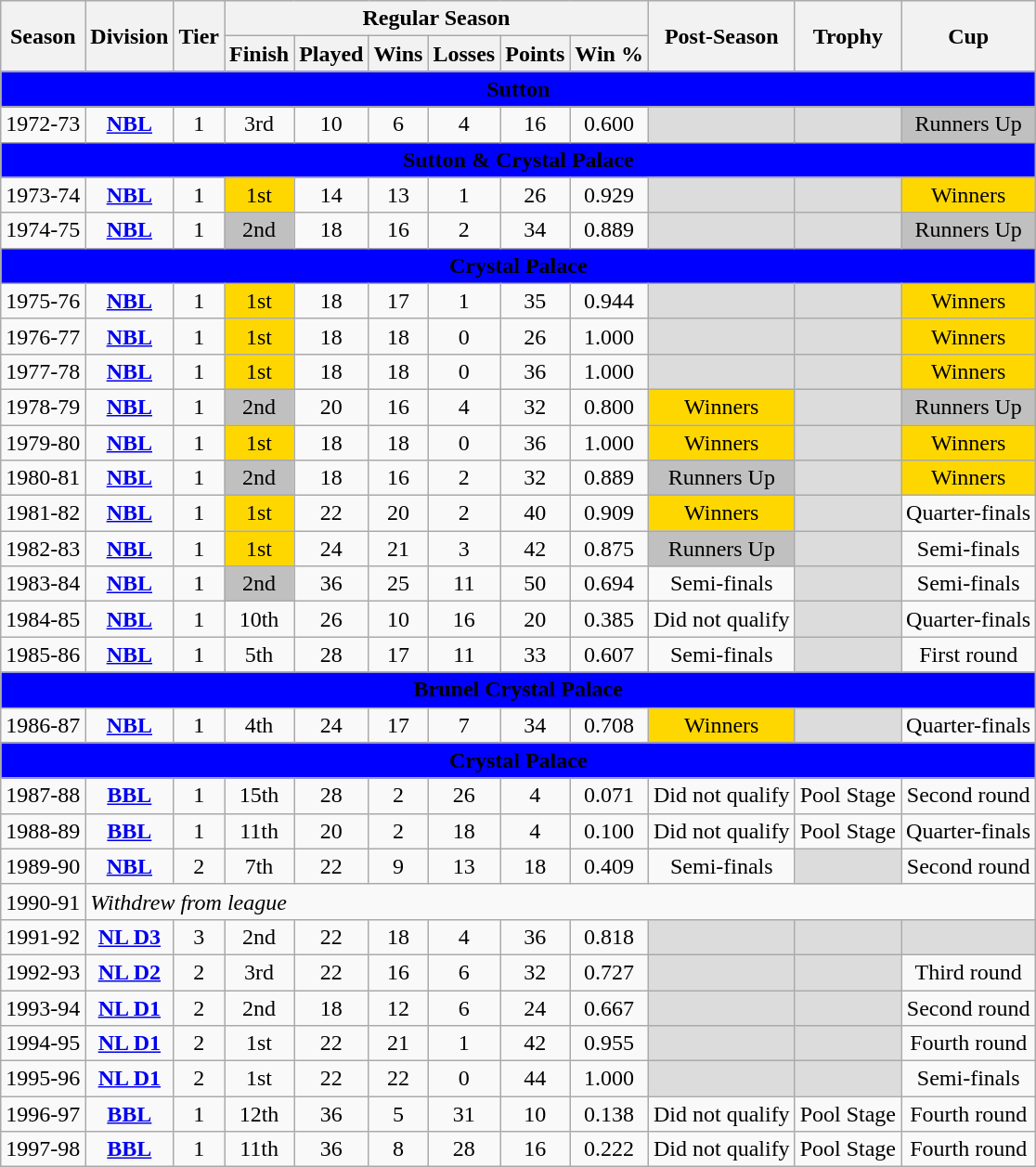<table class="wikitable" style="font-size:100%;">
<tr bgcolor="#efefef">
<th rowspan="2">Season</th>
<th rowspan="2">Division</th>
<th rowspan="2">Tier</th>
<th colspan="6">Regular Season</th>
<th rowspan="2">Post-Season</th>
<th rowspan="2">Trophy</th>
<th rowspan="2">Cup</th>
</tr>
<tr>
<th>Finish</th>
<th>Played</th>
<th>Wins</th>
<th>Losses</th>
<th>Points</th>
<th>Win %</th>
</tr>
<tr>
<td colspan="13" align=center bgcolor="blue"><span><strong>Sutton</strong></span></td>
</tr>
<tr>
<td style="text-align:center;">1972-73</td>
<td style="text-align:center;"><strong><a href='#'>NBL</a></strong></td>
<td style="text-align:center;">1</td>
<td style="text-align:center;">3rd</td>
<td style="text-align:center;">10</td>
<td style="text-align:center;">6</td>
<td style="text-align:center;">4</td>
<td style="text-align:center;">16</td>
<td style="text-align:center;">0.600</td>
<td style="text-align:center;"bgcolor=#DCDCDC></td>
<td style="text-align:center;"bgcolor=#DCDCDC></td>
<td style="text-align:center;"bgcolor=silver>Runners Up</td>
</tr>
<tr>
<td colspan="13" align=center bgcolor="blue"><span><strong>Sutton & Crystal Palace</strong></span></td>
</tr>
<tr>
<td style="text-align:center;">1973-74</td>
<td style="text-align:center;"><strong><a href='#'>NBL</a></strong></td>
<td style="text-align:center;">1</td>
<td style="text-align:center;"bgcolor=gold>1st</td>
<td style="text-align:center;">14</td>
<td style="text-align:center;">13</td>
<td style="text-align:center;">1</td>
<td style="text-align:center;">26</td>
<td style="text-align:center;">0.929</td>
<td style="text-align:center;"bgcolor=#DCDCDC></td>
<td style="text-align:center;"bgcolor=#DCDCDC></td>
<td style="text-align:center;"bgcolor=gold>Winners</td>
</tr>
<tr>
<td style="text-align:center;">1974-75</td>
<td style="text-align:center;"><strong><a href='#'>NBL</a></strong></td>
<td style="text-align:center;">1</td>
<td style="text-align:center;"bgcolor=silver>2nd</td>
<td style="text-align:center;">18</td>
<td style="text-align:center;">16</td>
<td style="text-align:center;">2</td>
<td style="text-align:center;">34</td>
<td style="text-align:center;">0.889</td>
<td style="text-align:center;"bgcolor=#DCDCDC></td>
<td style="text-align:center;"bgcolor=#DCDCDC></td>
<td style="text-align:center;"bgcolor=silver>Runners Up</td>
</tr>
<tr>
<td colspan="13" align=center bgcolor="blue"><span><strong>Crystal Palace</strong></span></td>
</tr>
<tr>
<td style="text-align:center;">1975-76</td>
<td style="text-align:center;"><strong><a href='#'>NBL</a></strong></td>
<td style="text-align:center;">1</td>
<td style="text-align:center;"bgcolor=gold>1st</td>
<td style="text-align:center;">18</td>
<td style="text-align:center;">17</td>
<td style="text-align:center;">1</td>
<td style="text-align:center;">35</td>
<td style="text-align:center;">0.944</td>
<td style="text-align:center;"bgcolor=#DCDCDC></td>
<td style="text-align:center;"bgcolor=#DCDCDC></td>
<td style="text-align:center;"bgcolor=gold>Winners</td>
</tr>
<tr>
<td style="text-align:center;">1976-77</td>
<td style="text-align:center;"><strong><a href='#'>NBL</a></strong></td>
<td style="text-align:center;">1</td>
<td style="text-align:center;"bgcolor=gold>1st</td>
<td style="text-align:center;">18</td>
<td style="text-align:center;">18</td>
<td style="text-align:center;">0</td>
<td style="text-align:center;">26</td>
<td style="text-align:center;">1.000</td>
<td style="text-align:center;"bgcolor=#DCDCDC></td>
<td style="text-align:center;"bgcolor=#DCDCDC></td>
<td style="text-align:center;"bgcolor=gold>Winners</td>
</tr>
<tr>
<td style="text-align:center;">1977-78</td>
<td style="text-align:center;"><strong><a href='#'>NBL</a></strong></td>
<td style="text-align:center;">1</td>
<td style="text-align:center;"bgcolor=gold>1st</td>
<td style="text-align:center;">18</td>
<td style="text-align:center;">18</td>
<td style="text-align:center;">0</td>
<td style="text-align:center;">36</td>
<td style="text-align:center;">1.000</td>
<td style="text-align:center;"bgcolor=#DCDCDC></td>
<td style="text-align:center;"bgcolor=#DCDCDC></td>
<td style="text-align:center;"bgcolor=gold>Winners</td>
</tr>
<tr>
<td style="text-align:center;">1978-79</td>
<td style="text-align:center;"><strong><a href='#'>NBL</a></strong></td>
<td style="text-align:center;">1</td>
<td style="text-align:center;"bgcolor=silver>2nd</td>
<td style="text-align:center;">20</td>
<td style="text-align:center;">16</td>
<td style="text-align:center;">4</td>
<td style="text-align:center;">32</td>
<td style="text-align:center;">0.800</td>
<td style="text-align:center;"bgcolor=gold>Winners</td>
<td style="text-align:center;"bgcolor=#DCDCDC></td>
<td style="text-align:center;"bgcolor=silver>Runners Up</td>
</tr>
<tr>
<td style="text-align:center;">1979-80</td>
<td style="text-align:center;"><strong><a href='#'>NBL</a></strong></td>
<td style="text-align:center;">1</td>
<td style="text-align:center;"bgcolor=gold>1st</td>
<td style="text-align:center;">18</td>
<td style="text-align:center;">18</td>
<td style="text-align:center;">0</td>
<td style="text-align:center;">36</td>
<td style="text-align:center;">1.000</td>
<td style="text-align:center;"bgcolor=gold>Winners</td>
<td style="text-align:center;"bgcolor=#DCDCDC></td>
<td style="text-align:center;"bgcolor=gold>Winners</td>
</tr>
<tr>
<td style="text-align:center;">1980-81</td>
<td style="text-align:center;"><strong><a href='#'>NBL</a></strong></td>
<td style="text-align:center;">1</td>
<td style="text-align:center;"bgcolor=silver>2nd</td>
<td style="text-align:center;">18</td>
<td style="text-align:center;">16</td>
<td style="text-align:center;">2</td>
<td style="text-align:center;">32</td>
<td style="text-align:center;">0.889</td>
<td style="text-align:center;"bgcolor=silver>Runners Up</td>
<td style="text-align:center;"bgcolor=#DCDCDC></td>
<td style="text-align:center;"bgcolor=gold>Winners</td>
</tr>
<tr>
<td style="text-align:center;">1981-82</td>
<td style="text-align:center;"><strong><a href='#'>NBL</a></strong></td>
<td style="text-align:center;">1</td>
<td style="text-align:center;"bgcolor=gold>1st</td>
<td style="text-align:center;">22</td>
<td style="text-align:center;">20</td>
<td style="text-align:center;">2</td>
<td style="text-align:center;">40</td>
<td style="text-align:center;">0.909</td>
<td style="text-align:center;"bgcolor=gold>Winners</td>
<td style="text-align:center;"bgcolor=#DCDCDC></td>
<td style="text-align:center;">Quarter-finals</td>
</tr>
<tr>
<td style="text-align:center;">1982-83</td>
<td style="text-align:center;"><strong><a href='#'>NBL</a></strong></td>
<td style="text-align:center;">1</td>
<td style="text-align:center;"bgcolor=gold>1st</td>
<td style="text-align:center;">24</td>
<td style="text-align:center;">21</td>
<td style="text-align:center;">3</td>
<td style="text-align:center;">42</td>
<td style="text-align:center;">0.875</td>
<td style="text-align:center;"bgcolor=silver>Runners Up</td>
<td style="text-align:center;"bgcolor=#DCDCDC></td>
<td style="text-align:center;">Semi-finals</td>
</tr>
<tr>
<td style="text-align:center;">1983-84</td>
<td style="text-align:center;"><strong><a href='#'>NBL</a></strong></td>
<td style="text-align:center;">1</td>
<td style="text-align:center;"bgcolor=silver>2nd</td>
<td style="text-align:center;">36</td>
<td style="text-align:center;">25</td>
<td style="text-align:center;">11</td>
<td style="text-align:center;">50</td>
<td style="text-align:center;">0.694</td>
<td style="text-align:center;">Semi-finals</td>
<td style="text-align:center;"bgcolor=#DCDCDC></td>
<td style="text-align:center;">Semi-finals</td>
</tr>
<tr>
<td style="text-align:center;">1984-85</td>
<td style="text-align:center;"><strong><a href='#'>NBL</a></strong></td>
<td style="text-align:center;">1</td>
<td style="text-align:center;">10th</td>
<td style="text-align:center;">26</td>
<td style="text-align:center;">10</td>
<td style="text-align:center;">16</td>
<td style="text-align:center;">20</td>
<td style="text-align:center;">0.385</td>
<td style="text-align:center;">Did not qualify</td>
<td style="text-align:center;"bgcolor=#DCDCDC></td>
<td style="text-align:center;">Quarter-finals</td>
</tr>
<tr>
<td style="text-align:center;">1985-86</td>
<td style="text-align:center;"><strong><a href='#'>NBL</a></strong></td>
<td style="text-align:center;">1</td>
<td style="text-align:center;">5th</td>
<td style="text-align:center;">28</td>
<td style="text-align:center;">17</td>
<td style="text-align:center;">11</td>
<td style="text-align:center;">33</td>
<td style="text-align:center;">0.607</td>
<td style="text-align:center;">Semi-finals</td>
<td style="text-align:center;"bgcolor=#DCDCDC></td>
<td style="text-align:center;">First round</td>
</tr>
<tr>
<td colspan="13" align=center bgcolor="blue"><span><strong>Brunel Crystal Palace</strong></span></td>
</tr>
<tr>
<td style="text-align:center;">1986-87</td>
<td style="text-align:center;"><strong><a href='#'>NBL</a></strong></td>
<td style="text-align:center;">1</td>
<td style="text-align:center;">4th</td>
<td style="text-align:center;">24</td>
<td style="text-align:center;">17</td>
<td style="text-align:center;">7</td>
<td style="text-align:center;">34</td>
<td style="text-align:center;">0.708</td>
<td style="text-align:center;"bgcolor=gold>Winners</td>
<td style="text-align:center;"bgcolor=#DCDCDC></td>
<td style="text-align:center;">Quarter-finals</td>
</tr>
<tr>
<td colspan="13" align=center bgcolor="blue"><span><strong>Crystal Palace</strong></span></td>
</tr>
<tr>
<td style="text-align:center;">1987-88</td>
<td style="text-align:center;"><strong><a href='#'>BBL</a></strong></td>
<td style="text-align:center;">1</td>
<td style="text-align:center;">15th</td>
<td style="text-align:center;">28</td>
<td style="text-align:center;">2</td>
<td style="text-align:center;">26</td>
<td style="text-align:center;">4</td>
<td style="text-align:center;">0.071</td>
<td style="text-align:center;">Did not qualify</td>
<td style="text-align:center;">Pool Stage</td>
<td style="text-align:center;">Second round</td>
</tr>
<tr>
<td style="text-align:center;">1988-89</td>
<td style="text-align:center;"><strong><a href='#'>BBL</a></strong></td>
<td style="text-align:center;">1</td>
<td style="text-align:center;">11th</td>
<td style="text-align:center;">20</td>
<td style="text-align:center;">2</td>
<td style="text-align:center;">18</td>
<td style="text-align:center;">4</td>
<td style="text-align:center;">0.100</td>
<td style="text-align:center;">Did not qualify</td>
<td style="text-align:center;">Pool Stage</td>
<td style="text-align:center;">Quarter-finals</td>
</tr>
<tr>
<td style="text-align:center;">1989-90</td>
<td style="text-align:center;"><strong><a href='#'>NBL</a></strong></td>
<td style="text-align:center;">2</td>
<td style="text-align:center;">7th</td>
<td style="text-align:center;">22</td>
<td style="text-align:center;">9</td>
<td style="text-align:center;">13</td>
<td style="text-align:center;">18</td>
<td style="text-align:center;">0.409</td>
<td style="text-align:center;">Semi-finals</td>
<td style="text-align:center;"bgcolor=#DCDCDC></td>
<td style="text-align:center;">Second round</td>
</tr>
<tr>
<td style="text-align:center;">1990-91</td>
<td colspan=16><em>Withdrew from league</em></td>
</tr>
<tr>
<td style="text-align:center;">1991-92</td>
<td style="text-align:center;"><strong><a href='#'>NL D3</a></strong></td>
<td style="text-align:center;">3</td>
<td style="text-align:center;">2nd</td>
<td style="text-align:center;">22</td>
<td style="text-align:center;">18</td>
<td style="text-align:center;">4</td>
<td style="text-align:center;">36</td>
<td style="text-align:center;">0.818</td>
<td style="text-align:center;"bgcolor=#DCDCDC></td>
<td style="text-align:center;"bgcolor=#DCDCDC></td>
<td style="text-align:center;"bgcolor=#DCDCDC></td>
</tr>
<tr>
<td style="text-align:center;">1992-93</td>
<td style="text-align:center;"><strong><a href='#'>NL D2</a></strong></td>
<td style="text-align:center;">2</td>
<td style="text-align:center;">3rd</td>
<td style="text-align:center;">22</td>
<td style="text-align:center;">16</td>
<td style="text-align:center;">6</td>
<td style="text-align:center;">32</td>
<td style="text-align:center;">0.727</td>
<td style="text-align:center;"bgcolor=#DCDCDC></td>
<td style="text-align:center;"bgcolor=#DCDCDC></td>
<td style="text-align:center;">Third round</td>
</tr>
<tr>
<td style="text-align:center;">1993-94</td>
<td style="text-align:center;"><strong><a href='#'>NL D1</a></strong></td>
<td style="text-align:center;">2</td>
<td style="text-align:center;">2nd</td>
<td style="text-align:center;">18</td>
<td style="text-align:center;">12</td>
<td style="text-align:center;">6</td>
<td style="text-align:center;">24</td>
<td style="text-align:center;">0.667</td>
<td style="text-align:center;"bgcolor=#DCDCDC></td>
<td style="text-align:center;"bgcolor=#DCDCDC></td>
<td style="text-align:center;">Second round</td>
</tr>
<tr>
<td style="text-align:center;">1994-95</td>
<td style="text-align:center;"><strong><a href='#'>NL D1</a></strong></td>
<td style="text-align:center;">2</td>
<td style="text-align:center;">1st</td>
<td style="text-align:center;">22</td>
<td style="text-align:center;">21</td>
<td style="text-align:center;">1</td>
<td style="text-align:center;">42</td>
<td style="text-align:center;">0.955</td>
<td style="text-align:center;"bgcolor=#DCDCDC></td>
<td style="text-align:center;"bgcolor=#DCDCDC></td>
<td style="text-align:center;">Fourth round</td>
</tr>
<tr>
<td style="text-align:center;">1995-96</td>
<td style="text-align:center;"><strong><a href='#'>NL D1</a></strong></td>
<td style="text-align:center;">2</td>
<td style="text-align:center;">1st</td>
<td style="text-align:center;">22</td>
<td style="text-align:center;">22</td>
<td style="text-align:center;">0</td>
<td style="text-align:center;">44</td>
<td style="text-align:center;">1.000</td>
<td style="text-align:center;"bgcolor=#DCDCDC></td>
<td style="text-align:center;"bgcolor=#DCDCDC></td>
<td style="text-align:center;">Semi-finals</td>
</tr>
<tr>
<td style="text-align:center;">1996-97</td>
<td style="text-align:center;"><strong><a href='#'>BBL</a></strong></td>
<td style="text-align:center;">1</td>
<td style="text-align:center;">12th</td>
<td style="text-align:center;">36</td>
<td style="text-align:center;">5</td>
<td style="text-align:center;">31</td>
<td style="text-align:center;">10</td>
<td style="text-align:center;">0.138</td>
<td style="text-align:center;">Did not qualify</td>
<td style="text-align:center;">Pool Stage</td>
<td style="text-align:center;">Fourth round</td>
</tr>
<tr>
<td style="text-align:center;">1997-98</td>
<td style="text-align:center;"><strong><a href='#'>BBL</a></strong></td>
<td style="text-align:center;">1</td>
<td style="text-align:center;">11th</td>
<td style="text-align:center;">36</td>
<td style="text-align:center;">8</td>
<td style="text-align:center;">28</td>
<td style="text-align:center;">16</td>
<td style="text-align:center;">0.222</td>
<td style="text-align:center;">Did not qualify</td>
<td style="text-align:center;">Pool Stage</td>
<td style="text-align:center;">Fourth round</td>
</tr>
</table>
